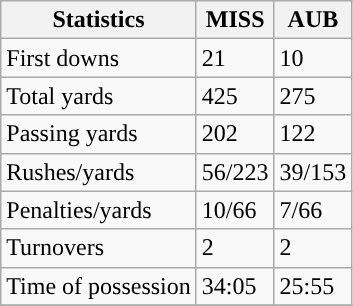<table class="wikitable" style="float: left;">
<tr>
<th>Statistics</th>
<th>MISS</th>
<th>AUB</th>
</tr>
<tr>
<td>First downs</td>
<td>21</td>
<td>10</td>
</tr>
<tr>
<td>Total yards</td>
<td>425</td>
<td>275</td>
</tr>
<tr>
<td>Passing yards</td>
<td>202</td>
<td>122</td>
</tr>
<tr>
<td>Rushes/yards</td>
<td>56/223</td>
<td>39/153</td>
</tr>
<tr>
<td>Penalties/yards</td>
<td>10/66</td>
<td>7/66</td>
</tr>
<tr>
<td>Turnovers</td>
<td>2</td>
<td>2</td>
</tr>
<tr>
<td>Time of possession</td>
<td>34:05</td>
<td>25:55</td>
</tr>
<tr>
</tr>
</table>
